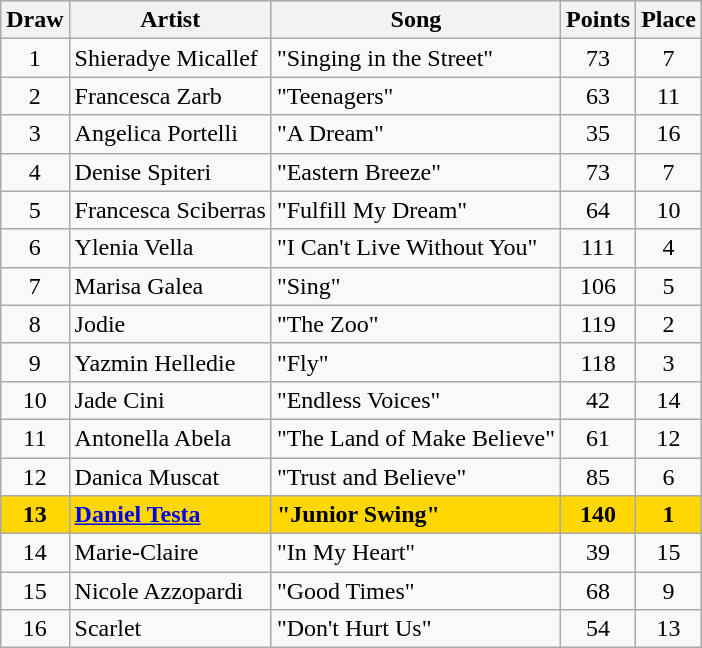<table class="sortable wikitable" style="margin: 1em auto 1em auto; text-align:center">
<tr bgcolor="#CCCCCC">
<th>Draw</th>
<th>Artist</th>
<th>Song</th>
<th>Points</th>
<th>Place</th>
</tr>
<tr>
<td>1</td>
<td align="left">Shieradye Micallef</td>
<td align="left">"Singing in the Street"</td>
<td>73</td>
<td>7</td>
</tr>
<tr>
<td>2</td>
<td align="left">Francesca Zarb</td>
<td align="left">"Teenagers"</td>
<td>63</td>
<td>11</td>
</tr>
<tr>
<td>3</td>
<td align="left">Angelica Portelli</td>
<td align="left">"A Dream"</td>
<td>35</td>
<td>16</td>
</tr>
<tr>
<td>4</td>
<td align="left">Denise Spiteri</td>
<td align="left">"Eastern Breeze"</td>
<td>73</td>
<td>7</td>
</tr>
<tr>
<td>5</td>
<td align="left">Francesca Sciberras</td>
<td align="left">"Fulfill My Dream"</td>
<td>64</td>
<td>10</td>
</tr>
<tr>
<td>6</td>
<td align="left">Ylenia Vella</td>
<td align="left">"I Can't Live Without You"</td>
<td>111</td>
<td>4</td>
</tr>
<tr>
<td>7</td>
<td align="left">Marisa Galea</td>
<td align="left">"Sing"</td>
<td>106</td>
<td>5</td>
</tr>
<tr>
<td>8</td>
<td align="left">Jodie</td>
<td align="left">"The Zoo"</td>
<td>119</td>
<td>2</td>
</tr>
<tr>
<td>9</td>
<td align="left">Yazmin Helledie</td>
<td align="left">"Fly"</td>
<td>118</td>
<td>3</td>
</tr>
<tr>
<td>10</td>
<td align="left">Jade Cini</td>
<td align="left">"Endless Voices"</td>
<td>42</td>
<td>14</td>
</tr>
<tr>
<td>11</td>
<td align="left">Antonella Abela</td>
<td align="left">"The Land of Make Believe"</td>
<td>61</td>
<td>12</td>
</tr>
<tr>
<td>12</td>
<td align="left">Danica Muscat</td>
<td align="left">"Trust and Believe"</td>
<td>85</td>
<td>6</td>
</tr>
<tr style="font-weight:bold; background:gold;">
<td>13</td>
<td align="left"><a href='#'>Daniel Testa</a></td>
<td align="left">"Junior Swing"</td>
<td>140</td>
<td>1</td>
</tr>
<tr>
<td>14</td>
<td align="left">Marie-Claire</td>
<td align="left">"In My Heart"</td>
<td>39</td>
<td>15</td>
</tr>
<tr>
<td>15</td>
<td align="left">Nicole Azzopardi</td>
<td align="left">"Good Times"</td>
<td>68</td>
<td>9</td>
</tr>
<tr>
<td>16</td>
<td align="left">Scarlet</td>
<td align="left">"Don't Hurt Us"</td>
<td>54</td>
<td>13</td>
</tr>
</table>
